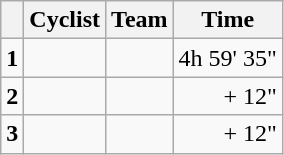<table class=wikitable>
<tr>
<th></th>
<th>Cyclist</th>
<th>Team</th>
<th>Time</th>
</tr>
<tr>
<td><strong>1</strong></td>
<td></td>
<td></td>
<td align="right">4h 59' 35"</td>
</tr>
<tr>
<td><strong>2</strong></td>
<td></td>
<td></td>
<td align="right">+ 12"</td>
</tr>
<tr>
<td><strong>3</strong></td>
<td></td>
<td></td>
<td align="right">+ 12"</td>
</tr>
</table>
